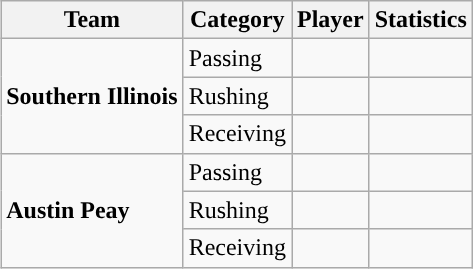<table class="wikitable" style="float: right;">
<tr>
<th>Team</th>
<th>Category</th>
<th>Player</th>
<th>Statistics</th>
</tr>
<tr>
<td rowspan=3><strong>Southern Illinois</strong></td>
<td>Passing</td>
<td></td>
<td></td>
</tr>
<tr>
<td>Rushing</td>
<td></td>
<td></td>
</tr>
<tr>
<td>Receiving</td>
<td></td>
<td></td>
</tr>
<tr>
<td rowspan=3><strong>Austin Peay</strong></td>
<td>Passing</td>
<td></td>
<td></td>
</tr>
<tr>
<td>Rushing</td>
<td></td>
<td></td>
</tr>
<tr>
<td>Receiving</td>
<td></td>
<td></td>
</tr>
</table>
